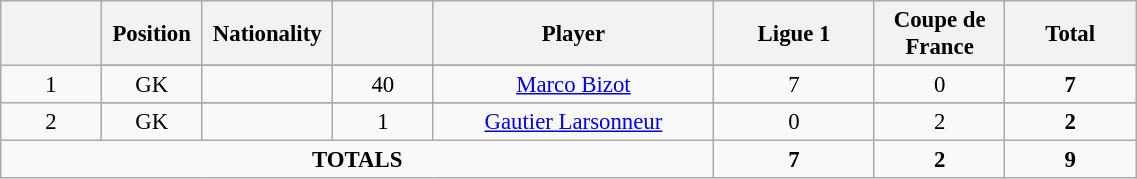<table class="wikitable" style="font-size: 95%; text-align: center;">
<tr>
<th width=60></th>
<th width=60>Position</th>
<th width=80>Nationality</th>
<th width=60></th>
<th width=180>Player</th>
<th width=100>Ligue 1</th>
<th width=80>Coupe de France</th>
<th width=80>Total</th>
</tr>
<tr>
<td rowspan="2">1</td>
</tr>
<tr>
<td>GK</td>
<td></td>
<td>40</td>
<td><a href='#'>Marco Bizot</a></td>
<td>7</td>
<td>0</td>
<td><strong>7</strong></td>
</tr>
<tr>
<td rowspan="2">2</td>
</tr>
<tr>
<td>GK</td>
<td></td>
<td>1</td>
<td><a href='#'>Gautier Larsonneur</a></td>
<td>0</td>
<td>2</td>
<td><strong>2</strong></td>
</tr>
<tr>
<td colspan=5><strong>TOTALS</strong></td>
<td><strong>7</strong></td>
<td><strong>2</strong></td>
<td><strong>9</strong></td>
</tr>
</table>
